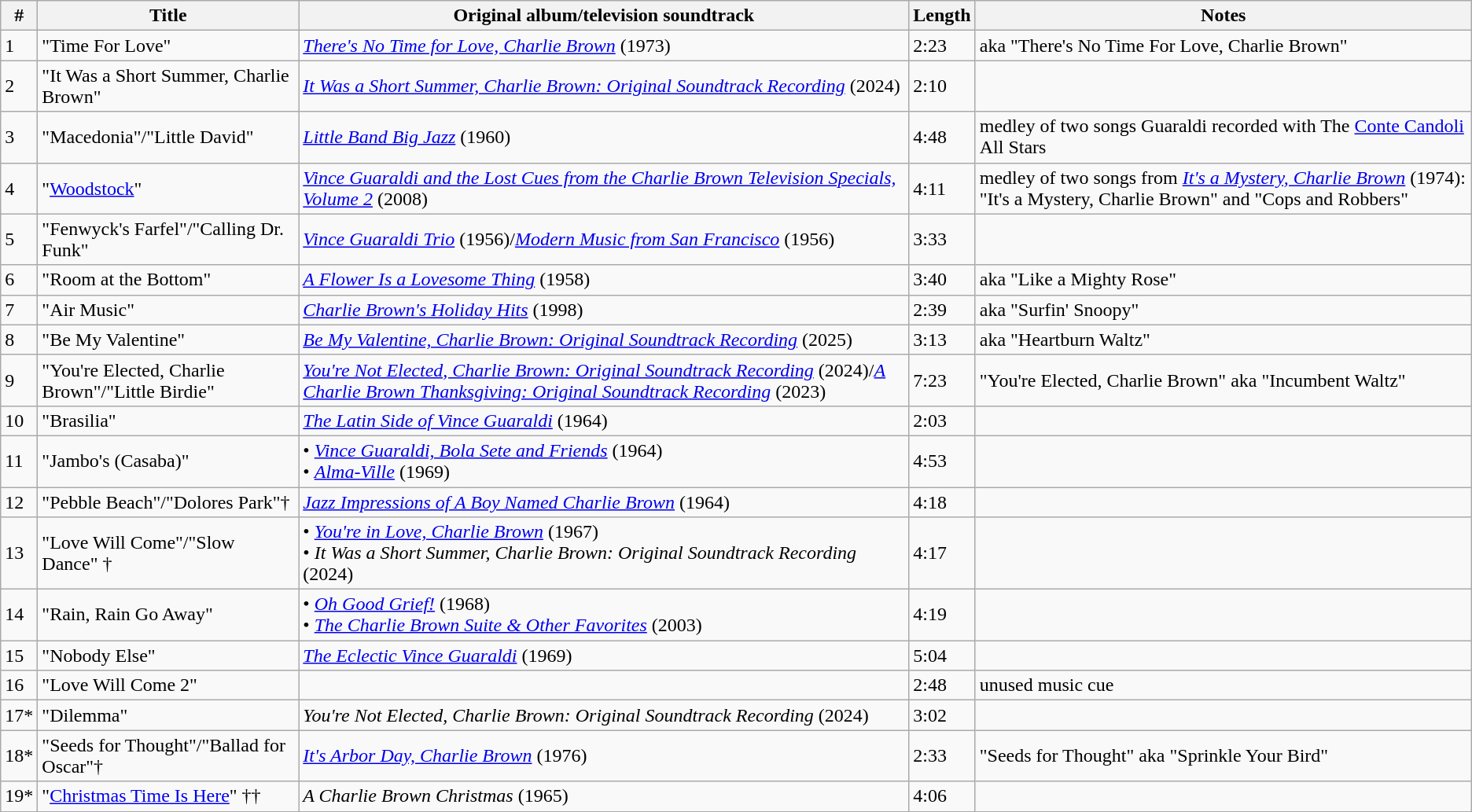<table class="wikitable">
<tr>
<th>#</th>
<th>Title</th>
<th>Original album/television soundtrack</th>
<th>Length</th>
<th>Notes</th>
</tr>
<tr>
<td rowspan="1">1</td>
<td>"Time For Love"</td>
<td><em><a href='#'>There's No Time for Love, Charlie Brown</a></em> (1973)</td>
<td>2:23</td>
<td>aka "There's No Time For Love, Charlie Brown"</td>
</tr>
<tr>
<td rowspan="1">2</td>
<td>"It Was a Short Summer, Charlie Brown"</td>
<td><em><a href='#'>It Was a Short Summer, Charlie Brown: Original Soundtrack Recording</a></em> (2024)</td>
<td>2:10</td>
<td></td>
</tr>
<tr>
<td rowspan="1">3</td>
<td>"Macedonia"/"Little David"</td>
<td><em><a href='#'>Little Band Big Jazz</a></em> (1960)</td>
<td>4:48</td>
<td>medley of two songs Guaraldi recorded with The <a href='#'>Conte Candoli</a> All Stars</td>
</tr>
<tr>
<td rowspan="1">4</td>
<td>"<a href='#'>Woodstock</a>"</td>
<td><em><a href='#'>Vince Guaraldi and the Lost Cues from the Charlie Brown Television Specials, Volume 2</a></em> (2008)</td>
<td>4:11</td>
<td>medley of two songs from <em><a href='#'>It's a Mystery, Charlie Brown</a></em> (1974): "It's a Mystery, Charlie Brown" and "Cops and Robbers"</td>
</tr>
<tr>
<td rowspan="1">5</td>
<td>"Fenwyck's Farfel"/"Calling Dr. Funk"</td>
<td><em><a href='#'>Vince Guaraldi Trio</a></em> (1956)/<em><a href='#'>Modern Music from San Francisco</a></em> (1956)</td>
<td>3:33</td>
<td></td>
</tr>
<tr>
<td rowspan="1">6</td>
<td>"Room at the Bottom"</td>
<td><em><a href='#'>A Flower Is a Lovesome Thing</a></em> (1958)</td>
<td>3:40</td>
<td>aka "Like a Mighty Rose"</td>
</tr>
<tr>
<td rowspan="1">7</td>
<td>"Air Music"</td>
<td><em><a href='#'>Charlie Brown's Holiday Hits</a></em> (1998)</td>
<td>2:39</td>
<td>aka "Surfin' Snoopy"</td>
</tr>
<tr>
<td rowspan="1">8</td>
<td>"Be My Valentine"</td>
<td><em><a href='#'>Be My Valentine, Charlie Brown: Original Soundtrack Recording</a></em> (2025)</td>
<td>3:13</td>
<td>aka "Heartburn Waltz"</td>
</tr>
<tr>
<td rowspan="1">9</td>
<td>"You're Elected, Charlie Brown"/"Little Birdie"</td>
<td><em><a href='#'>You're Not Elected, Charlie Brown: Original Soundtrack Recording</a></em> (2024)/<em><a href='#'>A Charlie Brown Thanksgiving: Original Soundtrack Recording</a></em> (2023)</td>
<td>7:23</td>
<td>"You're Elected, Charlie Brown" aka "Incumbent Waltz"</td>
</tr>
<tr>
<td rowspan="1">10</td>
<td>"Brasilia"</td>
<td><em><a href='#'>The Latin Side of Vince Guaraldi</a></em> (1964)</td>
<td>2:03</td>
<td></td>
</tr>
<tr>
<td rowspan="1">11</td>
<td>"Jambo's (Casaba)"</td>
<td>• <em><a href='#'>Vince Guaraldi, Bola Sete and Friends</a></em> (1964)<br>• <em><a href='#'>Alma-Ville</a></em> (1969)</td>
<td>4:53</td>
<td></td>
</tr>
<tr>
<td rowspan="1">12</td>
<td>"Pebble Beach"/"Dolores Park"†</td>
<td><em><a href='#'>Jazz Impressions of A Boy Named Charlie Brown</a></em> (1964)</td>
<td>4:18</td>
<td></td>
</tr>
<tr>
<td rowspan="1">13</td>
<td>"Love Will Come"/"Slow Dance" †</td>
<td>• <em><a href='#'>You're in Love, Charlie Brown</a></em> (1967)<br>• <em>It Was a Short Summer, Charlie Brown: Original Soundtrack Recording</em> (2024)</td>
<td>4:17</td>
<td></td>
</tr>
<tr>
<td rowspan="1">14</td>
<td>"Rain, Rain Go Away"</td>
<td>• <em><a href='#'>Oh Good Grief!</a></em> (1968)<br>• <em><a href='#'>The Charlie Brown Suite & Other Favorites</a></em> (2003)</td>
<td>4:19</td>
<td></td>
</tr>
<tr>
<td rowspan="1">15</td>
<td>"Nobody Else"</td>
<td><em><a href='#'>The Eclectic Vince Guaraldi</a></em> (1969)</td>
<td>5:04</td>
<td></td>
</tr>
<tr>
<td rowspan="1">16</td>
<td>"Love Will Come 2"</td>
<td></td>
<td>2:48</td>
<td>unused music cue</td>
</tr>
<tr>
<td rowspan="1">17*</td>
<td>"Dilemma"</td>
<td><em>You're Not Elected, Charlie Brown: Original Soundtrack Recording</em> (2024)</td>
<td>3:02</td>
<td></td>
</tr>
<tr>
<td rowspan="1">18*</td>
<td>"Seeds for Thought"/"Ballad for Oscar"†</td>
<td><em><a href='#'>It's Arbor Day, Charlie Brown</a></em> (1976)</td>
<td>2:33</td>
<td>"Seeds for Thought" aka "Sprinkle Your Bird"</td>
</tr>
<tr>
<td rowspan="1">19*</td>
<td>"<a href='#'>Christmas Time Is Here</a>" ††</td>
<td><em>A Charlie Brown Christmas</em> (1965)</td>
<td>4:06</td>
<td></td>
</tr>
</table>
